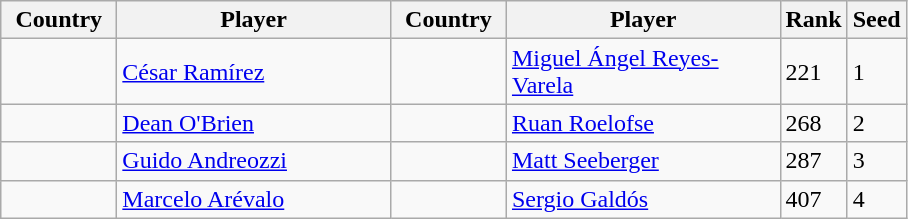<table class="sortable wikitable">
<tr>
<th width="70">Country</th>
<th width="175">Player</th>
<th width="70">Country</th>
<th width="175">Player</th>
<th>Rank</th>
<th>Seed</th>
</tr>
<tr>
<td></td>
<td><a href='#'>César Ramírez</a></td>
<td></td>
<td><a href='#'>Miguel Ángel Reyes-Varela</a></td>
<td>221</td>
<td>1</td>
</tr>
<tr>
<td></td>
<td><a href='#'>Dean O'Brien</a></td>
<td></td>
<td><a href='#'>Ruan Roelofse</a></td>
<td>268</td>
<td>2</td>
</tr>
<tr>
<td></td>
<td><a href='#'>Guido Andreozzi</a></td>
<td></td>
<td><a href='#'>Matt Seeberger</a></td>
<td>287</td>
<td>3</td>
</tr>
<tr>
<td></td>
<td><a href='#'>Marcelo Arévalo</a></td>
<td></td>
<td><a href='#'>Sergio Galdós</a></td>
<td>407</td>
<td>4</td>
</tr>
</table>
